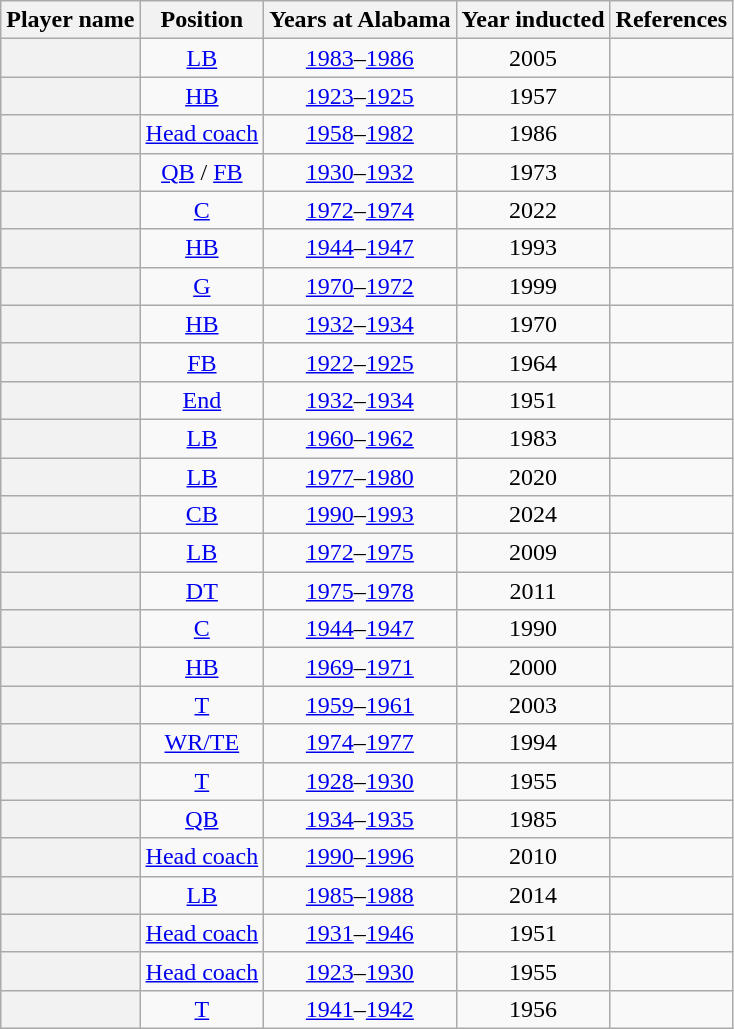<table class="wikitable sortable" style="text-align:center">
<tr>
<th scope="col">Player name</th>
<th scope="col">Position</th>
<th scope="col">Years at Alabama</th>
<th scope="col">Year inducted</th>
<th class="unsortable">References</th>
</tr>
<tr>
<th scope="row"></th>
<td><a href='#'>LB</a></td>
<td><a href='#'>1983</a>–<a href='#'>1986</a></td>
<td>2005</td>
<td></td>
</tr>
<tr>
<th scope="row"></th>
<td><a href='#'>HB</a></td>
<td><a href='#'>1923</a>–<a href='#'>1925</a></td>
<td>1957</td>
<td></td>
</tr>
<tr>
<th scope="row"></th>
<td><a href='#'>Head coach</a></td>
<td><a href='#'>1958</a>–<a href='#'>1982</a></td>
<td>1986</td>
<td></td>
</tr>
<tr>
<th scope="row"></th>
<td><a href='#'>QB</a> / <a href='#'>FB</a></td>
<td><a href='#'>1930</a>–<a href='#'>1932</a></td>
<td>1973</td>
<td></td>
</tr>
<tr>
<th scope="row"></th>
<td><a href='#'>C</a></td>
<td><a href='#'>1972</a>–<a href='#'>1974</a></td>
<td>2022</td>
<td></td>
</tr>
<tr>
<th scope="row"></th>
<td><a href='#'>HB</a></td>
<td><a href='#'>1944</a>–<a href='#'>1947</a></td>
<td>1993</td>
<td></td>
</tr>
<tr>
<th scope="row"></th>
<td><a href='#'>G</a></td>
<td><a href='#'>1970</a>–<a href='#'>1972</a></td>
<td>1999</td>
<td></td>
</tr>
<tr>
<th scope="row"></th>
<td><a href='#'>HB</a></td>
<td><a href='#'>1932</a>–<a href='#'>1934</a></td>
<td>1970</td>
<td></td>
</tr>
<tr>
<th scope="row"></th>
<td><a href='#'>FB</a></td>
<td><a href='#'>1922</a>–<a href='#'>1925</a></td>
<td>1964</td>
<td></td>
</tr>
<tr>
<th scope="row"></th>
<td><a href='#'>End</a></td>
<td><a href='#'>1932</a>–<a href='#'>1934</a></td>
<td>1951</td>
<td></td>
</tr>
<tr>
<th scope="row"></th>
<td><a href='#'>LB</a></td>
<td><a href='#'>1960</a>–<a href='#'>1962</a></td>
<td>1983</td>
<td></td>
</tr>
<tr>
<th scope="row"></th>
<td><a href='#'>LB</a></td>
<td><a href='#'>1977</a>–<a href='#'>1980</a></td>
<td>2020</td>
<td></td>
</tr>
<tr>
<th scope="row"></th>
<td><a href='#'>CB</a></td>
<td><a href='#'>1990</a>–<a href='#'>1993</a></td>
<td>2024</td>
<td></td>
</tr>
<tr>
<th scope="row"></th>
<td><a href='#'>LB</a></td>
<td><a href='#'>1972</a>–<a href='#'>1975</a></td>
<td>2009</td>
<td></td>
</tr>
<tr>
<th scope="row"></th>
<td><a href='#'>DT</a></td>
<td><a href='#'>1975</a>–<a href='#'>1978</a></td>
<td>2011</td>
<td></td>
</tr>
<tr>
<th scope="row"></th>
<td><a href='#'>C</a></td>
<td><a href='#'>1944</a>–<a href='#'>1947</a></td>
<td>1990</td>
<td></td>
</tr>
<tr>
<th scope="row"></th>
<td><a href='#'>HB</a></td>
<td><a href='#'>1969</a>–<a href='#'>1971</a></td>
<td>2000</td>
<td></td>
</tr>
<tr>
<th scope="row"></th>
<td><a href='#'>T</a></td>
<td><a href='#'>1959</a>–<a href='#'>1961</a></td>
<td>2003</td>
<td></td>
</tr>
<tr>
<th scope="row"></th>
<td><a href='#'>WR/TE</a></td>
<td><a href='#'>1974</a>–<a href='#'>1977</a></td>
<td>1994</td>
<td></td>
</tr>
<tr>
<th scope="row"></th>
<td><a href='#'>T</a></td>
<td><a href='#'>1928</a>–<a href='#'>1930</a></td>
<td>1955</td>
<td></td>
</tr>
<tr>
<th scope="row"></th>
<td><a href='#'>QB</a></td>
<td><a href='#'>1934</a>–<a href='#'>1935</a></td>
<td>1985</td>
<td></td>
</tr>
<tr>
<th scope="row"></th>
<td><a href='#'>Head coach</a></td>
<td><a href='#'>1990</a>–<a href='#'>1996</a></td>
<td>2010</td>
<td></td>
</tr>
<tr>
<th scope="row"></th>
<td><a href='#'>LB</a></td>
<td><a href='#'>1985</a>–<a href='#'>1988</a></td>
<td>2014</td>
<td></td>
</tr>
<tr>
<th scope="row"></th>
<td><a href='#'>Head coach</a></td>
<td><a href='#'>1931</a>–<a href='#'>1946</a></td>
<td>1951</td>
<td></td>
</tr>
<tr>
<th scope="row"></th>
<td><a href='#'>Head coach</a></td>
<td><a href='#'>1923</a>–<a href='#'>1930</a></td>
<td>1955</td>
<td></td>
</tr>
<tr>
<th scope="row"></th>
<td><a href='#'>T</a></td>
<td><a href='#'>1941</a>–<a href='#'>1942</a></td>
<td>1956</td>
<td></td>
</tr>
</table>
